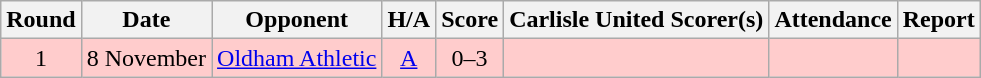<table class="wikitable" style="text-align:center">
<tr>
<th>Round</th>
<th>Date</th>
<th>Opponent</th>
<th>H/A</th>
<th>Score</th>
<th>Carlisle United Scorer(s)</th>
<th>Attendance</th>
<th>Report</th>
</tr>
<tr bgcolor=#FFCCCC>
<td>1</td>
<td align=left>8 November</td>
<td align=left><a href='#'>Oldham Athletic</a></td>
<td><a href='#'>A</a></td>
<td>0–3</td>
<td align=left></td>
<td></td>
<td></td>
</tr>
</table>
